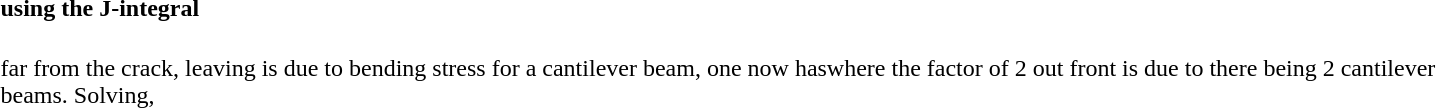<table class="toccolours collapsible collapsed" width="80%" style="text-align:left">
<tr>
<th> using the J-integral </th>
</tr>
<tr>
<td><br> far from the crack, leaving is due to bending stress for a cantilever beam, one now haswhere the factor of 2 out front is due to there being 2 cantilever beams. Solving,</td>
</tr>
</table>
